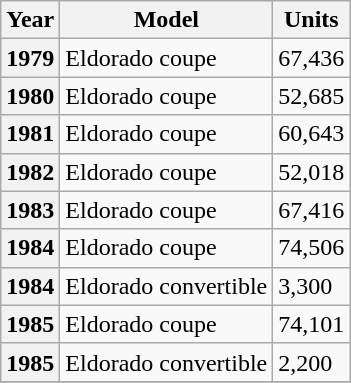<table class="wikitable sortable">
<tr>
<th>Year</th>
<th>Model</th>
<th>Units</th>
</tr>
<tr>
<th>1979</th>
<td>Eldorado coupe</td>
<td>67,436</td>
</tr>
<tr>
<th>1980</th>
<td>Eldorado coupe</td>
<td>52,685</td>
</tr>
<tr>
<th>1981</th>
<td>Eldorado coupe</td>
<td>60,643</td>
</tr>
<tr>
<th>1982</th>
<td>Eldorado coupe</td>
<td>52,018</td>
</tr>
<tr>
<th>1983</th>
<td>Eldorado coupe</td>
<td>67,416</td>
</tr>
<tr>
<th>1984</th>
<td>Eldorado coupe</td>
<td>74,506</td>
</tr>
<tr>
<th>1984</th>
<td>Eldorado convertible</td>
<td>3,300</td>
</tr>
<tr>
<th>1985</th>
<td>Eldorado coupe</td>
<td>74,101</td>
</tr>
<tr>
<th>1985</th>
<td>Eldorado convertible</td>
<td>2,200</td>
</tr>
<tr>
</tr>
</table>
